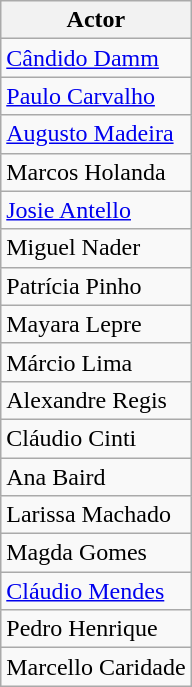<table class="wikitable">
<tr>
<th>Actor</th>
</tr>
<tr>
<td><a href='#'>Cândido Damm</a></td>
</tr>
<tr>
<td><a href='#'>Paulo Carvalho</a></td>
</tr>
<tr>
<td><a href='#'>Augusto Madeira</a></td>
</tr>
<tr>
<td>Marcos Holanda</td>
</tr>
<tr>
<td><a href='#'>Josie Antello</a></td>
</tr>
<tr>
<td>Miguel Nader</td>
</tr>
<tr>
<td>Patrícia Pinho</td>
</tr>
<tr>
<td>Mayara Lepre</td>
</tr>
<tr>
<td>Márcio Lima</td>
</tr>
<tr>
<td>Alexandre Regis</td>
</tr>
<tr>
<td>Cláudio Cinti</td>
</tr>
<tr>
<td>Ana Baird</td>
</tr>
<tr>
<td>Larissa Machado</td>
</tr>
<tr>
<td>Magda Gomes</td>
</tr>
<tr>
<td><a href='#'>Cláudio Mendes</a></td>
</tr>
<tr>
<td>Pedro Henrique</td>
</tr>
<tr>
<td>Marcello Caridade</td>
</tr>
</table>
